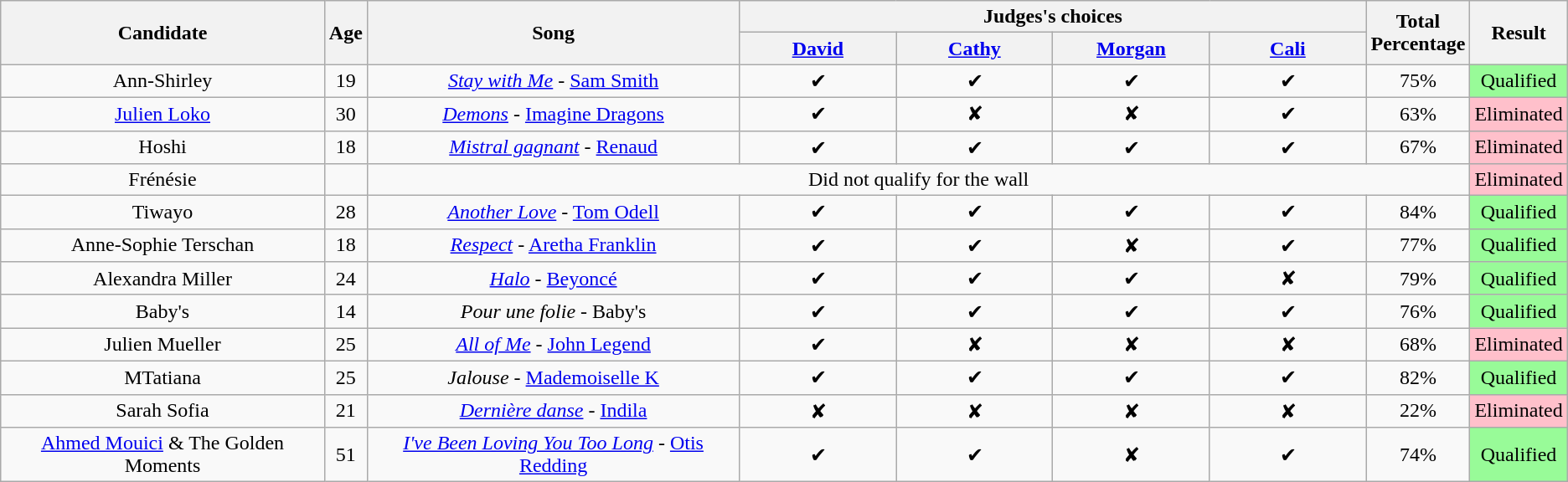<table class="wikitable" style="text-align:center;">
<tr>
<th rowspan="2">Candidate</th>
<th rowspan="2">Age</th>
<th rowspan="2">Song</th>
<th colspan="4">Judges's choices</th>
<th rowspan="2">Total <br> Percentage</th>
<th rowspan="2">Result</th>
</tr>
<tr>
<th width="10%"><a href='#'>David</a></th>
<th width="10%"><a href='#'>Cathy</a></th>
<th width="10%"><a href='#'>Morgan</a></th>
<th width="10%"><a href='#'>Cali</a></th>
</tr>
<tr>
<td>Ann-Shirley</td>
<td>19</td>
<td><em><a href='#'>Stay with Me</a></em> - <a href='#'>Sam Smith</a></td>
<td>✔</td>
<td>✔</td>
<td>✔</td>
<td>✔</td>
<td>75%</td>
<td style="background:palegreen">Qualified</td>
</tr>
<tr>
<td><a href='#'>Julien Loko</a></td>
<td>30</td>
<td><em><a href='#'>Demons</a></em> - <a href='#'>Imagine Dragons</a></td>
<td>✔</td>
<td>✘</td>
<td>✘</td>
<td>✔</td>
<td>63%</td>
<td style="background:pink">Eliminated</td>
</tr>
<tr>
<td>Hoshi</td>
<td>18</td>
<td><em><a href='#'>Mistral gagnant</a></em> - <a href='#'>Renaud</a></td>
<td>✔</td>
<td>✔</td>
<td>✔</td>
<td>✔</td>
<td>67%</td>
<td style="background:pink">Eliminated</td>
</tr>
<tr>
<td>Frénésie</td>
<td></td>
<td colspan="6">Did not qualify for the wall</td>
<td style="background:pink">Eliminated</td>
</tr>
<tr>
<td>Tiwayo</td>
<td>28</td>
<td><em><a href='#'>Another Love</a></em> - <a href='#'>Tom Odell</a></td>
<td>✔</td>
<td>✔</td>
<td>✔</td>
<td>✔</td>
<td>84%</td>
<td style="background:palegreen">Qualified</td>
</tr>
<tr>
<td>Anne-Sophie Terschan</td>
<td>18</td>
<td><em><a href='#'>Respect</a></em> - <a href='#'>Aretha Franklin</a></td>
<td>✔</td>
<td>✔</td>
<td>✘</td>
<td>✔</td>
<td>77%</td>
<td style="background:palegreen">Qualified</td>
</tr>
<tr>
<td>Alexandra Miller</td>
<td>24</td>
<td><em><a href='#'>Halo</a></em> - <a href='#'>Beyoncé</a></td>
<td>✔</td>
<td>✔</td>
<td>✔</td>
<td>✘</td>
<td>79%</td>
<td style="background:palegreen">Qualified</td>
</tr>
<tr>
<td>Baby's</td>
<td>14</td>
<td><em>Pour une folie</em> - Baby's</td>
<td>✔</td>
<td>✔</td>
<td>✔</td>
<td>✔</td>
<td>76%</td>
<td style="background:palegreen">Qualified</td>
</tr>
<tr>
<td>Julien Mueller</td>
<td>25</td>
<td><em><a href='#'>All of Me</a></em> - <a href='#'>John Legend</a></td>
<td>✔</td>
<td>✘</td>
<td>✘</td>
<td>✘</td>
<td>68%</td>
<td style="background:pink">Eliminated</td>
</tr>
<tr>
<td>MTatiana</td>
<td>25</td>
<td><em>Jalouse</em> - <a href='#'>Mademoiselle K</a></td>
<td>✔</td>
<td>✔</td>
<td>✔</td>
<td>✔</td>
<td>82%</td>
<td style="background:palegreen">Qualified</td>
</tr>
<tr>
<td>Sarah Sofia</td>
<td>21</td>
<td><em><a href='#'>Dernière danse</a></em> - <a href='#'>Indila</a></td>
<td>✘</td>
<td>✘</td>
<td>✘</td>
<td>✘</td>
<td>22%</td>
<td style="background:pink">Eliminated</td>
</tr>
<tr>
<td><a href='#'>Ahmed Mouici</a> & The Golden Moments</td>
<td>51</td>
<td><em><a href='#'>I've Been Loving You Too Long</a></em> - <a href='#'>Otis Redding</a></td>
<td>✔</td>
<td>✔</td>
<td>✘</td>
<td>✔</td>
<td>74%</td>
<td style="background:palegreen">Qualified</td>
</tr>
</table>
